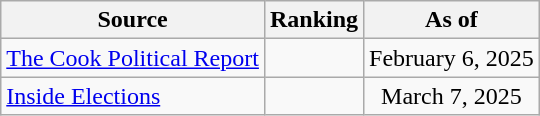<table class="wikitable" style="text-align:center">
<tr>
<th>Source</th>
<th>Ranking</th>
<th>As of</th>
</tr>
<tr>
<td align=left><a href='#'>The Cook Political Report</a></td>
<td></td>
<td>February 6, 2025</td>
</tr>
<tr>
<td align=left><a href='#'>Inside Elections</a></td>
<td></td>
<td>March 7, 2025</td>
</tr>
</table>
